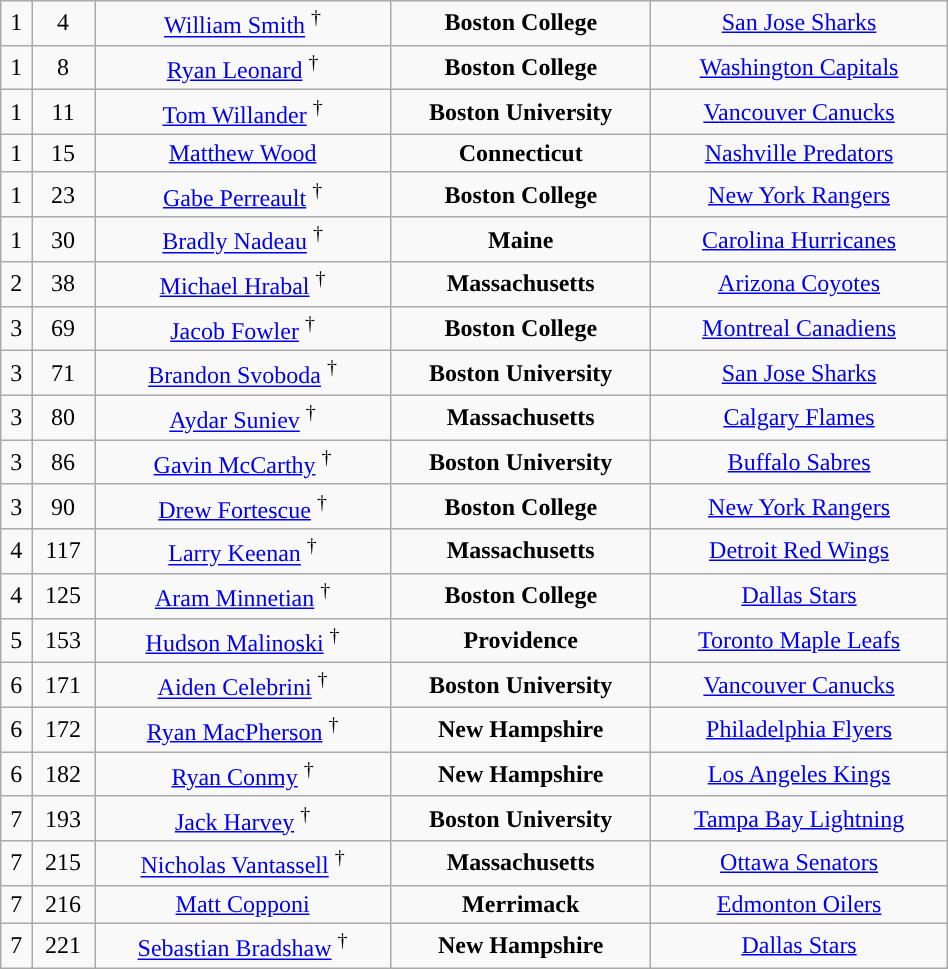<table class="wikitable sortable" width="50%">
<tr align="center" bgcolor="">
<td>1</td>
<td>4</td>
<td><a href='#'>William Smith</a> <sup>†</sup></td>
<td><strong>Boston College</strong></td>
<td><a href='#'>San Jose Sharks</a></td>
</tr>
<tr align="center" bgcolor="">
<td>1</td>
<td>8</td>
<td><a href='#'>Ryan Leonard</a> <sup>†</sup></td>
<td><strong>Boston College</strong></td>
<td><a href='#'>Washington Capitals</a></td>
</tr>
<tr align="center" bgcolor="">
<td>1</td>
<td>11</td>
<td><a href='#'>Tom Willander</a> <sup>†</sup></td>
<td><strong>Boston University</strong></td>
<td><a href='#'>Vancouver Canucks</a></td>
</tr>
<tr align="center" bgcolor="">
<td>1</td>
<td>15</td>
<td><a href='#'>Matthew Wood</a></td>
<td><strong>Connecticut</strong></td>
<td><a href='#'>Nashville Predators</a></td>
</tr>
<tr align="center" bgcolor="">
<td>1</td>
<td>23</td>
<td><a href='#'>Gabe Perreault</a> <sup>†</sup></td>
<td><strong>Boston College</strong></td>
<td><a href='#'>New York Rangers</a></td>
</tr>
<tr align="center" bgcolor="">
<td>1</td>
<td>30</td>
<td><a href='#'>Bradly Nadeau</a> <sup>†</sup></td>
<td><strong>Maine</strong></td>
<td><a href='#'>Carolina Hurricanes</a></td>
</tr>
<tr align="center" bgcolor="">
<td>2</td>
<td>38</td>
<td><a href='#'>Michael Hrabal</a> <sup>†</sup></td>
<td><strong>Massachusetts</strong></td>
<td><a href='#'>Arizona Coyotes</a></td>
</tr>
<tr align="center" bgcolor="">
<td>3</td>
<td>69</td>
<td><a href='#'>Jacob Fowler</a> <sup>†</sup></td>
<td><strong>Boston College</strong></td>
<td><a href='#'>Montreal Canadiens</a></td>
</tr>
<tr align="center" bgcolor="">
<td>3</td>
<td>71</td>
<td><a href='#'>Brandon Svoboda</a> <sup>†</sup></td>
<td><strong>Boston University</strong></td>
<td><a href='#'>San Jose Sharks</a></td>
</tr>
<tr align="center" bgcolor="">
<td>3</td>
<td>80</td>
<td><a href='#'>Aydar Suniev</a> <sup>†</sup></td>
<td><strong>Massachusetts</strong></td>
<td><a href='#'>Calgary Flames</a></td>
</tr>
<tr align="center" bgcolor="">
<td>3</td>
<td>86</td>
<td><a href='#'>Gavin McCarthy</a> <sup>†</sup></td>
<td><strong>Boston University</strong></td>
<td><a href='#'>Buffalo Sabres</a></td>
</tr>
<tr align="center" bgcolor="">
<td>3</td>
<td>90</td>
<td><a href='#'>Drew Fortescue</a> <sup>†</sup></td>
<td><strong>Boston College</strong></td>
<td><a href='#'>New York Rangers</a></td>
</tr>
<tr align="center" bgcolor="">
<td>4</td>
<td>117</td>
<td><a href='#'>Larry Keenan</a> <sup>†</sup></td>
<td><strong>Massachusetts</strong></td>
<td><a href='#'>Detroit Red Wings</a></td>
</tr>
<tr align="center" bgcolor="">
<td>4</td>
<td>125</td>
<td><a href='#'>Aram Minnetian</a> <sup>†</sup></td>
<td><strong>Boston College</strong></td>
<td><a href='#'>Dallas Stars</a></td>
</tr>
<tr align="center" bgcolor="">
<td>5</td>
<td>153</td>
<td><a href='#'>Hudson Malinoski</a> <sup>†</sup></td>
<td><strong>Providence</strong></td>
<td><a href='#'>Toronto Maple Leafs</a></td>
</tr>
<tr align="center" bgcolor="">
<td>6</td>
<td>171</td>
<td><a href='#'>Aiden Celebrini</a> <sup>†</sup></td>
<td><strong>Boston University</strong></td>
<td><a href='#'>Vancouver Canucks</a></td>
</tr>
<tr align="center" bgcolor="">
<td>6</td>
<td>172</td>
<td><a href='#'>Ryan MacPherson</a> <sup>†</sup></td>
<td><strong>New Hampshire</strong></td>
<td><a href='#'>Philadelphia Flyers</a></td>
</tr>
<tr align="center" bgcolor="">
<td>6</td>
<td>182</td>
<td><a href='#'>Ryan Conmy</a> <sup>†</sup></td>
<td><strong>New Hampshire</strong></td>
<td><a href='#'>Los Angeles Kings</a></td>
</tr>
<tr align="center" bgcolor="">
<td>7</td>
<td>193</td>
<td><a href='#'>Jack Harvey</a> <sup>†</sup></td>
<td><strong>Boston University</strong></td>
<td><a href='#'>Tampa Bay Lightning</a></td>
</tr>
<tr align="center" bgcolor="">
<td>7</td>
<td>215</td>
<td><a href='#'>Nicholas Vantassell</a> <sup>†</sup></td>
<td><strong>Massachusetts</strong></td>
<td><a href='#'>Ottawa Senators</a></td>
</tr>
<tr align="center" bgcolor="">
<td>7</td>
<td>216</td>
<td><a href='#'>Matt Copponi</a></td>
<td><strong>Merrimack</strong></td>
<td><a href='#'>Edmonton Oilers</a></td>
</tr>
<tr align="center" bgcolor="">
<td>7</td>
<td>221</td>
<td><a href='#'>Sebastian Bradshaw</a> <sup>†</sup></td>
<td><strong>New Hampshire</strong></td>
<td><a href='#'>Dallas Stars</a></td>
</tr>
</table>
